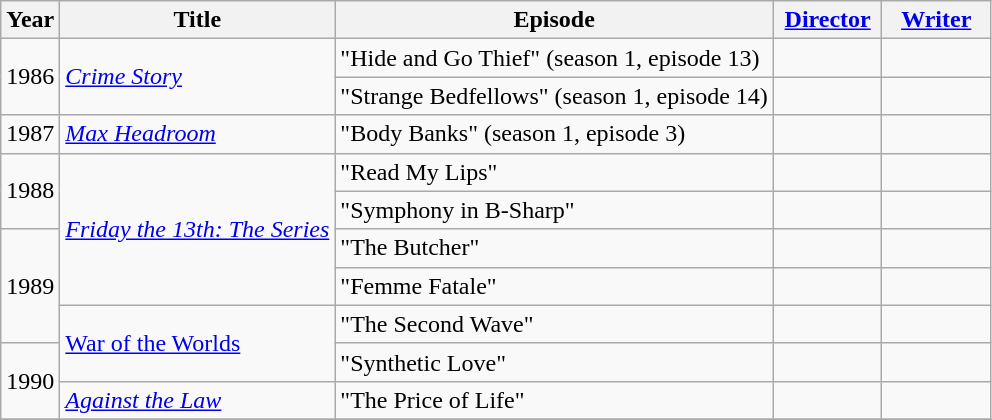<table class="wikitable">
<tr>
<th>Year</th>
<th>Title</th>
<th>Episode</th>
<th style="width:65px;"><a href='#'>Director</a></th>
<th style="width:65px;"><a href='#'>Writer</a></th>
</tr>
<tr>
<td rowspan="2">1986</td>
<td rowspan="2"><em><a href='#'>Crime Story</a></em></td>
<td>"Hide and Go Thief" (season 1, episode 13)</td>
<td></td>
<td></td>
</tr>
<tr>
<td>"Strange Bedfellows" (season 1, episode 14)</td>
<td></td>
<td></td>
</tr>
<tr>
<td>1987</td>
<td><em><a href='#'>Max Headroom</a></em></td>
<td>"Body Banks" (season 1, episode 3)</td>
<td></td>
<td></td>
</tr>
<tr>
<td rowspan="2">1988</td>
<td rowspan="4"><em><a href='#'>Friday the 13th: The Series</a></em></td>
<td>"Read My Lips"</td>
<td></td>
<td></td>
</tr>
<tr>
<td>"Symphony in B-Sharp"</td>
<td></td>
<td></td>
</tr>
<tr>
<td rowspan="3">1989</td>
<td>"The Butcher"</td>
<td></td>
<td></td>
</tr>
<tr>
<td>"Femme Fatale"</td>
<td></td>
<td></td>
</tr>
<tr>
<td rowspan="2"><a href='#'>War of the Worlds</a></td>
<td>"The Second Wave"</td>
<td></td>
<td></td>
</tr>
<tr>
<td rowspan="2">1990</td>
<td>"Synthetic Love"</td>
<td></td>
<td></td>
</tr>
<tr>
<td><em><a href='#'>Against the Law</a></em></td>
<td>"The Price of Life"</td>
<td></td>
<td></td>
</tr>
<tr>
</tr>
</table>
